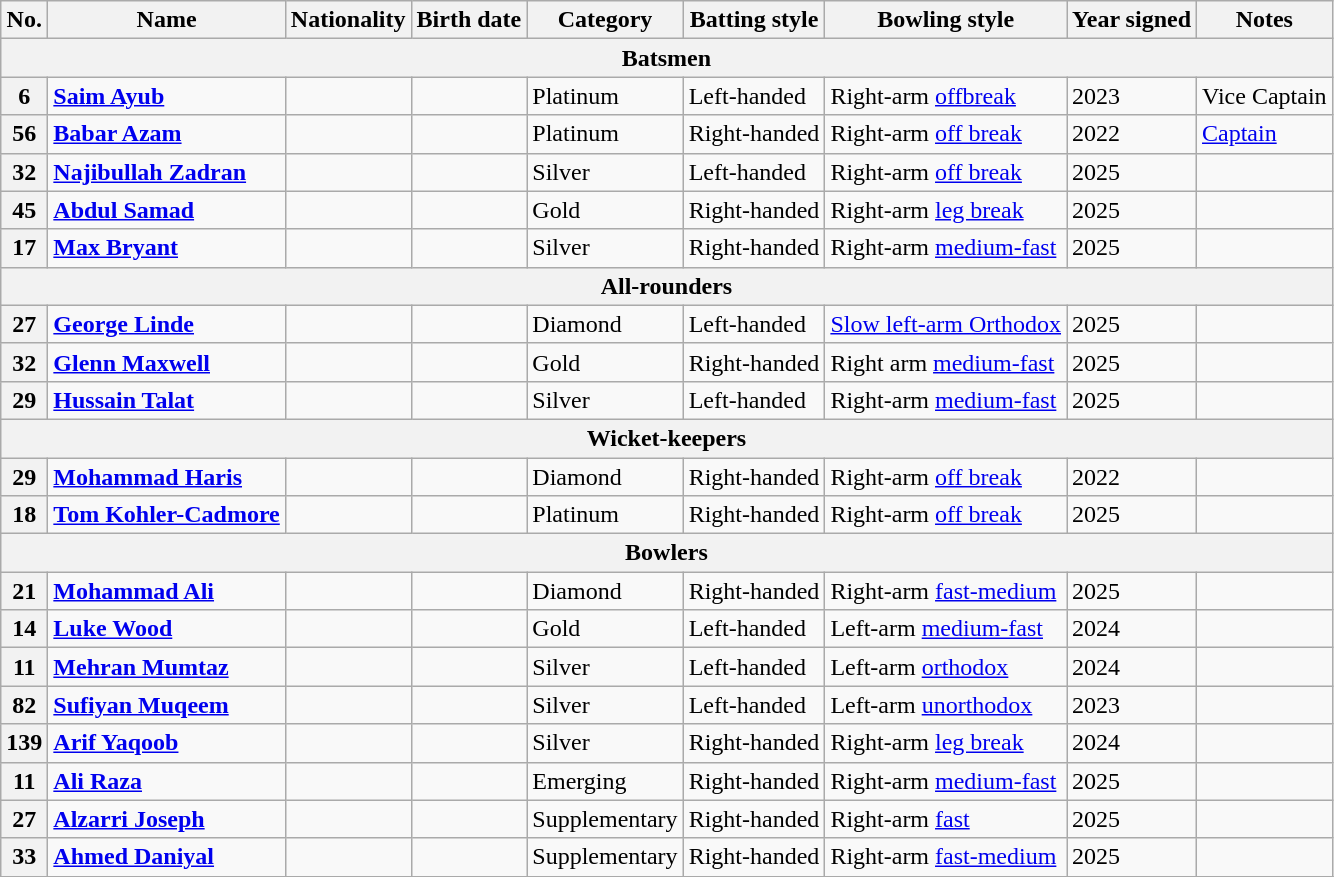<table class="wikitable">
<tr>
<th>No.</th>
<th>Name</th>
<th>Nationality</th>
<th>Birth date</th>
<th>Category</th>
<th>Batting style</th>
<th>Bowling style</th>
<th>Year signed</th>
<th>Notes</th>
</tr>
<tr>
<th colspan="9">Batsmen</th>
</tr>
<tr>
<th>6</th>
<td><strong><a href='#'>Saim Ayub</a></strong></td>
<td></td>
<td></td>
<td>Platinum</td>
<td>Left-handed</td>
<td>Right-arm <a href='#'>offbreak</a></td>
<td>2023</td>
<td>Vice Captain</td>
</tr>
<tr>
<th>56</th>
<td><strong><a href='#'>Babar Azam</a></strong></td>
<td></td>
<td></td>
<td>Platinum</td>
<td>Right-handed</td>
<td>Right-arm <a href='#'>off break</a></td>
<td>2022</td>
<td><a href='#'>Captain</a></td>
</tr>
<tr>
<th>32</th>
<td><strong><a href='#'>Najibullah Zadran</a></strong></td>
<td></td>
<td></td>
<td>Silver</td>
<td>Left-handed</td>
<td>Right-arm <a href='#'>off break</a></td>
<td>2025</td>
<td></td>
</tr>
<tr>
<th>45</th>
<td><strong><a href='#'>Abdul Samad</a></strong></td>
<td></td>
<td></td>
<td>Gold</td>
<td>Right-handed</td>
<td>Right-arm <a href='#'>leg break</a></td>
<td>2025</td>
<td></td>
</tr>
<tr>
<th>17</th>
<td><a href='#'><strong>Max Bryant</strong></a></td>
<td></td>
<td></td>
<td>Silver</td>
<td>Right-handed</td>
<td>Right-arm <a href='#'>medium-fast</a></td>
<td>2025</td>
<td></td>
</tr>
<tr>
<th colspan="9">All-rounders</th>
</tr>
<tr>
<th>27</th>
<td><strong><a href='#'>George Linde</a></strong></td>
<td></td>
<td></td>
<td>Diamond</td>
<td>Left-handed</td>
<td><a href='#'>Slow left-arm Orthodox</a></td>
<td>2025</td>
<td></td>
</tr>
<tr>
<th>32</th>
<td><strong><a href='#'>Glenn Maxwell</a></strong></td>
<td></td>
<td></td>
<td>Gold</td>
<td>Right-handed</td>
<td>Right arm <a href='#'>medium-fast</a></td>
<td>2025</td>
<td></td>
</tr>
<tr>
<th>29</th>
<td><strong><a href='#'>Hussain Talat</a></strong></td>
<td></td>
<td></td>
<td>Silver</td>
<td>Left-handed</td>
<td>Right-arm <a href='#'>medium-fast</a></td>
<td>2025</td>
<td></td>
</tr>
<tr>
<th colspan="9">Wicket-keepers</th>
</tr>
<tr>
<th>29</th>
<td><strong><a href='#'>Mohammad Haris</a></strong></td>
<td></td>
<td></td>
<td>Diamond</td>
<td>Right-handed</td>
<td>Right-arm <a href='#'>off break</a></td>
<td>2022</td>
<td></td>
</tr>
<tr>
<th>18</th>
<td><strong><a href='#'>Tom Kohler-Cadmore</a></strong></td>
<td></td>
<td></td>
<td>Platinum</td>
<td>Right-handed</td>
<td>Right-arm <a href='#'>off break</a></td>
<td>2025</td>
<td></td>
</tr>
<tr>
<th colspan="9">Bowlers</th>
</tr>
<tr>
<th>21</th>
<td><strong><a href='#'>Mohammad Ali</a></strong></td>
<td></td>
<td></td>
<td>Diamond</td>
<td>Right-handed</td>
<td>Right-arm <a href='#'>fast-medium</a></td>
<td>2025</td>
<td></td>
</tr>
<tr>
<th>14</th>
<td><strong><a href='#'>Luke Wood</a></strong></td>
<td></td>
<td></td>
<td>Gold</td>
<td>Left-handed</td>
<td>Left-arm <a href='#'>medium-fast</a></td>
<td>2024</td>
<td></td>
</tr>
<tr>
<th>11</th>
<td><strong><a href='#'>Mehran Mumtaz</a></strong></td>
<td></td>
<td></td>
<td>Silver</td>
<td>Left-handed</td>
<td>Left-arm <a href='#'>orthodox</a></td>
<td>2024</td>
<td></td>
</tr>
<tr>
<th>82</th>
<td><strong><a href='#'>Sufiyan Muqeem</a></strong></td>
<td></td>
<td></td>
<td>Silver</td>
<td>Left-handed</td>
<td>Left-arm <a href='#'>unorthodox</a></td>
<td>2023</td>
<td></td>
</tr>
<tr>
<th>139</th>
<td><strong><a href='#'>Arif Yaqoob</a></strong></td>
<td></td>
<td></td>
<td>Silver</td>
<td>Right-handed</td>
<td>Right-arm <a href='#'>leg break</a></td>
<td>2024</td>
<td></td>
</tr>
<tr>
<th>11</th>
<td><strong><a href='#'>Ali Raza</a></strong></td>
<td></td>
<td></td>
<td>Emerging</td>
<td>Right-handed</td>
<td>Right-arm <a href='#'>medium-fast</a></td>
<td>2025</td>
<td></td>
</tr>
<tr>
<th>27</th>
<td><strong><a href='#'>Alzarri Joseph</a></strong></td>
<td></td>
<td></td>
<td>Supplementary</td>
<td>Right-handed</td>
<td>Right-arm <a href='#'>fast</a></td>
<td>2025</td>
<td></td>
</tr>
<tr>
<th>33</th>
<td><strong><a href='#'>Ahmed Daniyal</a></strong></td>
<td></td>
<td></td>
<td>Supplementary</td>
<td>Right-handed</td>
<td>Right-arm <a href='#'>fast-medium</a></td>
<td>2025</td>
<td></td>
</tr>
<tr>
</tr>
</table>
